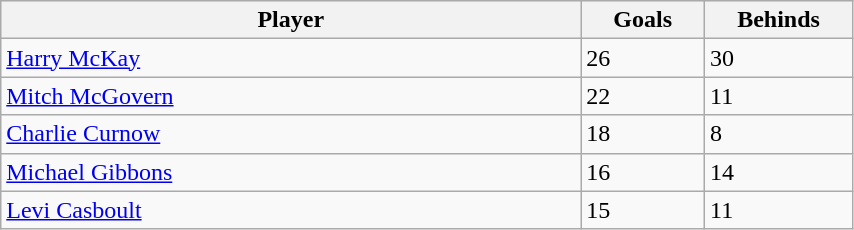<table class="wikitable sortable" style="width:45%;">
<tr style="background:#efefef;">
<th style="width:30%;">Player</th>
<th width=5%>Goals</th>
<th width=5%>Behinds</th>
</tr>
<tr>
<td><a href='#'>Harry McKay</a></td>
<td>26</td>
<td>30</td>
</tr>
<tr>
<td><a href='#'>Mitch McGovern</a></td>
<td>22</td>
<td>11</td>
</tr>
<tr>
<td><a href='#'>Charlie Curnow</a></td>
<td>18</td>
<td>8</td>
</tr>
<tr>
<td><a href='#'>Michael Gibbons</a></td>
<td>16</td>
<td>14</td>
</tr>
<tr>
<td><a href='#'>Levi Casboult</a></td>
<td>15</td>
<td>11</td>
</tr>
</table>
